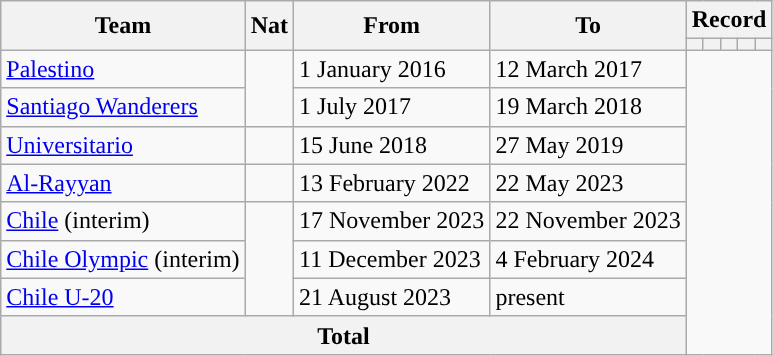<table class="wikitable" style="text-align: center">
<tr>
<th rowspan="2">Team</th>
<th rowspan="2">Nat</th>
<th rowspan="2">From</th>
<th rowspan="2">To</th>
<th colspan="5">Record</th>
</tr>
<tr>
<th></th>
<th></th>
<th></th>
<th></th>
<th></th>
</tr>
<tr>
<td align="left"><a href='#'>Palestino</a></td>
<td rowspan="2"></td>
<td align="left">1 January 2016</td>
<td align="left">12 March 2017<br></td>
</tr>
<tr>
<td align="left"><a href='#'>Santiago Wanderers</a></td>
<td align="left">1 July 2017</td>
<td align="left">19 March 2018<br></td>
</tr>
<tr>
<td align="left"><a href='#'>Universitario</a></td>
<td></td>
<td align="left">15 June 2018</td>
<td align="left">27 May 2019<br></td>
</tr>
<tr>
<td align="left"><a href='#'>Al-Rayyan</a></td>
<td></td>
<td align="left">13 February 2022</td>
<td align="left">22 May 2023<br></td>
</tr>
<tr>
<td align="left"><a href='#'>Chile</a> (interim)</td>
<td rowspan="3"></td>
<td align="left">17 November 2023</td>
<td align="left">22 November 2023<br></td>
</tr>
<tr>
<td align="left"><a href='#'>Chile Olympic</a> (interim)</td>
<td align="left">11 December 2023</td>
<td align="left">4 February 2024<br></td>
</tr>
<tr>
<td align="left"><a href='#'>Chile U-20</a></td>
<td align="left">21 August 2023</td>
<td align="left">present<br></td>
</tr>
<tr>
<th colspan="4">Total<br></th>
</tr>
</table>
